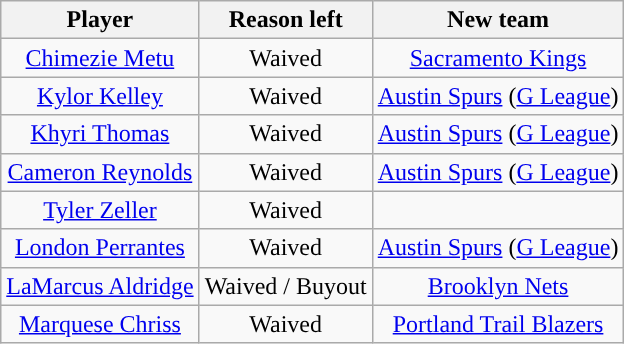<table class="wikitable sortable sortable" style="text-align: center">
<tr>
<th>Player</th>
<th>Reason left</th>
<th>New team</th>
</tr>
<tr style="text-align: center">
<td><a href='#'>Chimezie Metu</a></td>
<td>Waived</td>
<td><a href='#'>Sacramento Kings</a></td>
</tr>
<tr style="text-align: center">
<td><a href='#'>Kylor Kelley</a></td>
<td>Waived</td>
<td><a href='#'>Austin Spurs</a> (<a href='#'>G League</a>)</td>
</tr>
<tr style="text-align: center">
<td><a href='#'>Khyri Thomas</a></td>
<td>Waived</td>
<td><a href='#'>Austin Spurs</a> (<a href='#'>G League</a>)</td>
</tr>
<tr style="text-align: center">
<td><a href='#'>Cameron Reynolds</a></td>
<td>Waived</td>
<td><a href='#'>Austin Spurs</a> (<a href='#'>G League</a>)</td>
</tr>
<tr style="text-align: center">
<td><a href='#'>Tyler Zeller</a></td>
<td>Waived</td>
<td></td>
</tr>
<tr style="text-align: center">
<td><a href='#'>London Perrantes</a></td>
<td>Waived</td>
<td><a href='#'>Austin Spurs</a> (<a href='#'>G League</a>)</td>
</tr>
<tr style="text-align: center">
<td><a href='#'>LaMarcus Aldridge</a></td>
<td>Waived / Buyout</td>
<td><a href='#'>Brooklyn Nets</a></td>
</tr>
<tr style="text-align: center">
<td><a href='#'>Marquese Chriss</a></td>
<td>Waived</td>
<td><a href='#'>Portland Trail Blazers</a></td>
</tr>
</table>
